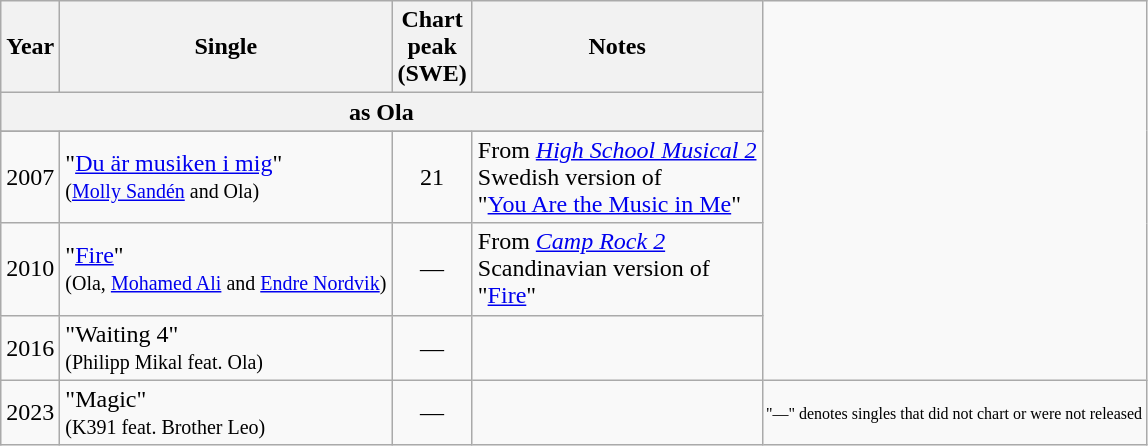<table class="wikitable">
<tr>
<th>Year</th>
<th>Single</th>
<th>Chart <br>peak<br>(SWE)<br></th>
<th>Notes</th>
</tr>
<tr>
<th colspan="4">as Ola</th>
</tr>
<tr>
</tr>
<tr>
<td style="text-align:center;">2007</td>
<td>"<a href='#'>Du är musiken i mig</a>"<br><small>(<a href='#'>Molly Sandén</a> and Ola)</small></td>
<td style="text-align:center;">21</td>
<td>From <em><a href='#'>High School Musical 2</a></em> <br>Swedish version of <br>"<a href='#'>You Are the Music in Me</a>"</td>
</tr>
<tr>
<td style="text-align:center;">2010</td>
<td>"<a href='#'>Fire</a>" <br><small>(Ola, <a href='#'>Mohamed Ali</a> and <a href='#'>Endre Nordvik</a>)</small></td>
<td style="text-align:center;">—</td>
<td>From <em><a href='#'>Camp Rock 2</a></em><br>Scandinavian version of <br>"<a href='#'>Fire</a>"</td>
</tr>
<tr>
<td style="text-align:center;">2016</td>
<td>"Waiting 4"<br><small>(Philipp Mikal feat. Ola)</small></td>
<td style="text-align:center;">—</td>
<td></td>
</tr>
<tr>
<td style="text-align:center;">2023</td>
<td>"Magic"<br><small>(K391 feat. Brother Leo)</small></td>
<td style="text-align:center;">—</td>
<td></td>
<td colspan="30" style="text-align:center; font-size:8pt;">"—" denotes singles that did not chart or were not released</td>
</tr>
</table>
